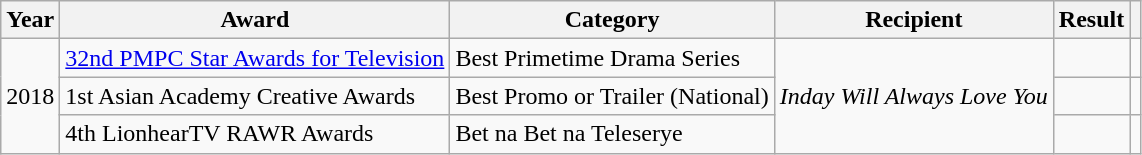<table class="wikitable">
<tr>
<th>Year</th>
<th>Award</th>
<th>Category</th>
<th>Recipient</th>
<th>Result</th>
<th></th>
</tr>
<tr>
<td rowspan=3>2018</td>
<td><a href='#'>32nd PMPC Star Awards for Television</a></td>
<td>Best Primetime Drama Series</td>
<td rowspan=3><em>Inday Will Always Love You</em></td>
<td></td>
<td></td>
</tr>
<tr>
<td>1st Asian Academy Creative Awards</td>
<td>Best Promo or Trailer (National)</td>
<td></td>
<td></td>
</tr>
<tr>
<td>4th LionhearTV RAWR Awards</td>
<td>Bet na Bet na Teleserye</td>
<td></td>
<td></td>
</tr>
</table>
